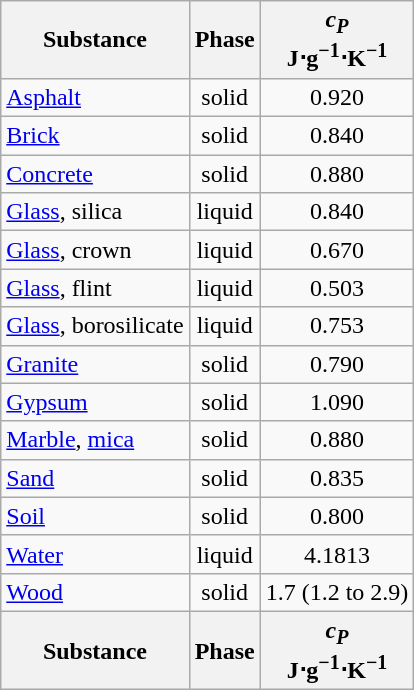<table class="wikitable sortable" style="text-align:center">
<tr>
<th>Substance</th>
<th>Phase</th>
<th><em>c<sub>P</sub></em><br>J⋅g<sup>−1</sup>⋅K<sup>−1</sup></th>
</tr>
<tr>
<td align=left><a href='#'>Asphalt</a></td>
<td>solid</td>
<td>0.920</td>
</tr>
<tr>
<td align=left><a href='#'>Brick</a></td>
<td>solid</td>
<td>0.840</td>
</tr>
<tr>
<td align=left><a href='#'>Concrete</a></td>
<td>solid</td>
<td>0.880</td>
</tr>
<tr>
<td align=left><a href='#'>Glass</a>, silica</td>
<td>liquid</td>
<td>0.840</td>
</tr>
<tr>
<td align=left><a href='#'>Glass</a>, crown</td>
<td>liquid</td>
<td>0.670</td>
</tr>
<tr>
<td align=left><a href='#'>Glass</a>, flint</td>
<td>liquid</td>
<td>0.503</td>
</tr>
<tr>
<td align=left><a href='#'>Glass</a>, borosilicate</td>
<td>liquid</td>
<td>0.753</td>
</tr>
<tr>
<td align=left><a href='#'>Granite</a></td>
<td>solid</td>
<td>0.790</td>
</tr>
<tr>
<td align=left><a href='#'>Gypsum</a></td>
<td>solid</td>
<td>1.090</td>
</tr>
<tr>
<td align=left><a href='#'>Marble</a>, <a href='#'>mica</a></td>
<td>solid</td>
<td>0.880</td>
</tr>
<tr>
<td align=left><a href='#'>Sand</a></td>
<td>solid</td>
<td>0.835</td>
</tr>
<tr>
<td align=left><a href='#'>Soil</a></td>
<td>solid</td>
<td>0.800</td>
</tr>
<tr>
<td align=left><a href='#'>Water</a></td>
<td>liquid</td>
<td>4.1813</td>
</tr>
<tr>
<td align=left><a href='#'>Wood</a></td>
<td>solid</td>
<td>1.7 (1.2 to 2.9)</td>
</tr>
<tr class="sortbottom">
<th>Substance</th>
<th>Phase</th>
<th><em>c<sub>P</sub></em><br>J⋅g<sup>−1</sup>⋅K<sup>−1</sup></th>
</tr>
</table>
